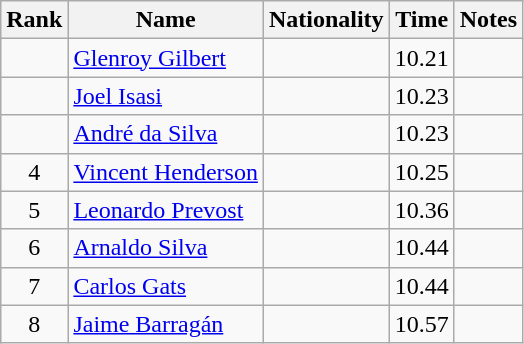<table class="wikitable sortable" style="text-align:center">
<tr>
<th>Rank</th>
<th>Name</th>
<th>Nationality</th>
<th>Time</th>
<th>Notes</th>
</tr>
<tr>
<td></td>
<td align=left><a href='#'>Glenroy Gilbert</a></td>
<td align=left></td>
<td>10.21</td>
<td></td>
</tr>
<tr>
<td></td>
<td align=left><a href='#'>Joel Isasi</a></td>
<td align=left></td>
<td>10.23</td>
<td></td>
</tr>
<tr>
<td></td>
<td align=left><a href='#'>André da Silva</a></td>
<td align=left></td>
<td>10.23</td>
<td></td>
</tr>
<tr>
<td>4</td>
<td align=left><a href='#'>Vincent Henderson</a></td>
<td align=left></td>
<td>10.25</td>
<td></td>
</tr>
<tr>
<td>5</td>
<td align=left><a href='#'>Leonardo Prevost</a></td>
<td align=left></td>
<td>10.36</td>
<td></td>
</tr>
<tr>
<td>6</td>
<td align=left><a href='#'>Arnaldo Silva</a></td>
<td align=left></td>
<td>10.44</td>
<td></td>
</tr>
<tr>
<td>7</td>
<td align=left><a href='#'>Carlos Gats</a></td>
<td align=left></td>
<td>10.44</td>
<td></td>
</tr>
<tr>
<td>8</td>
<td align=left><a href='#'>Jaime Barragán</a></td>
<td align=left></td>
<td>10.57</td>
<td></td>
</tr>
</table>
